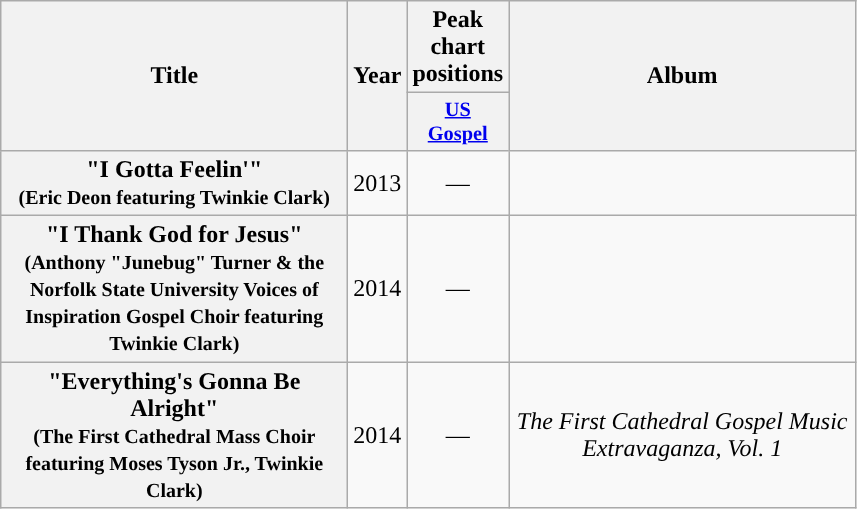<table class="wikitable plainrowheaders" style="text-align:center;" border="1">
<tr>
<th scope="col" rowspan="2" style="width:14em;">Title</th>
<th scope="col" rowspan="2" style="width:2em;">Year</th>
<th scope="col" colspan="1">Peak<br>chart<br>positions</th>
<th scope="col" rowspan="2" style="width:14em;">Album</th>
</tr>
<tr>
<th scope="col" style="width:3em;font-size:85%;"><a href='#'>US<br>Gospel</a><br></th>
</tr>
<tr>
<th scope="row">"I Gotta Feelin'"<br><small>(Eric Deon featuring Twinkie Clark)</small></th>
<td>2013</td>
<td>—</td>
<td></td>
</tr>
<tr>
<th scope="row">"I Thank God for Jesus"<br><small>(Anthony "Junebug" Turner & the Norfolk State University Voices of Inspiration Gospel Choir featuring Twinkie Clark)</small></th>
<td>2014</td>
<td>—</td>
<td></td>
</tr>
<tr>
<th scope="row">"Everything's Gonna Be Alright"<br><small>(The First Cathedral Mass Choir featuring Moses Tyson Jr., Twinkie Clark)</small></th>
<td>2014</td>
<td>—</td>
<td><em>The First Cathedral Gospel Music Extravaganza, Vol. 1</em></td>
</tr>
</table>
